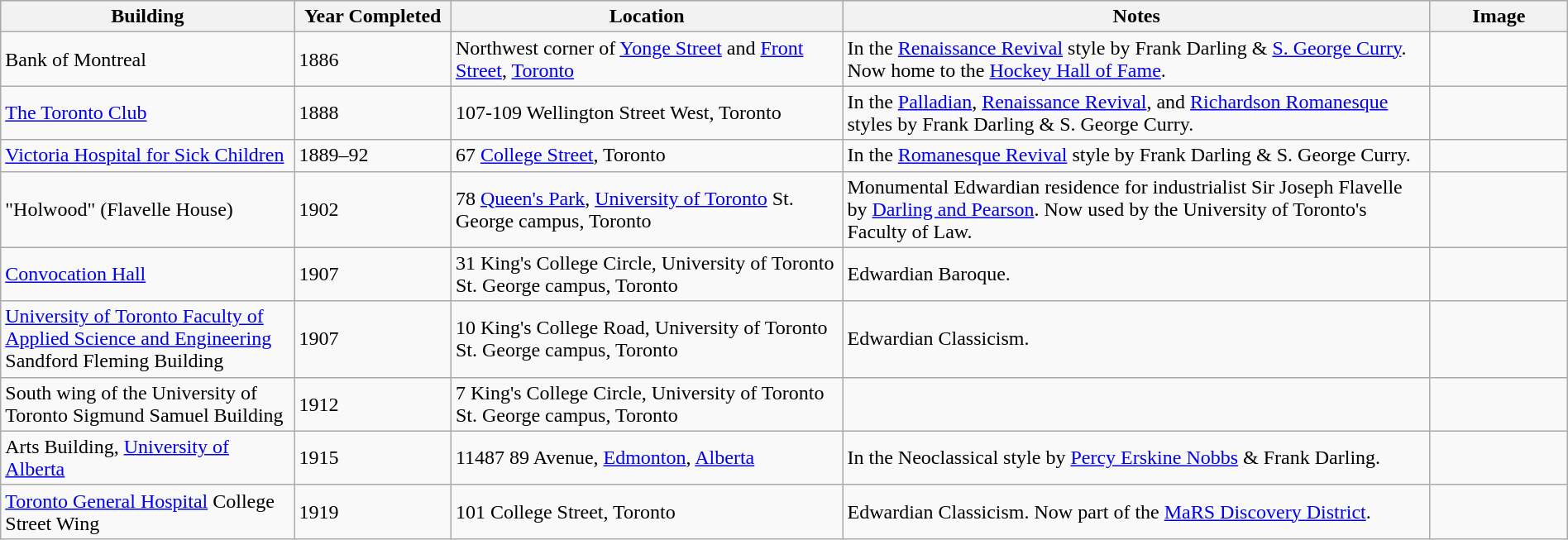<table class="wikitable" style="margin:1em auto;">
<tr style="background:lightblue;">
<th width=15%>Building</th>
<th width=8%>Year Completed</th>
<th width=20%>Location</th>
<th width=30%>Notes</th>
<th width=7%>Image</th>
</tr>
<tr>
<td>Bank of Montreal</td>
<td>1886</td>
<td>Northwest corner of <a href='#'>Yonge Street</a> and <a href='#'>Front Street</a>, <a href='#'>Toronto</a></td>
<td>In the <a href='#'>Renaissance Revival</a> style by Frank Darling & <a href='#'>S. George Curry</a>. Now home to the <a href='#'>Hockey Hall of Fame</a>.</td>
<td></td>
</tr>
<tr>
<td><a href='#'>The Toronto Club</a></td>
<td>1888</td>
<td>107-109 Wellington Street West, Toronto</td>
<td>In the <a href='#'>Palladian</a>, <a href='#'>Renaissance Revival</a>, and <a href='#'>Richardson Romanesque</a> styles by Frank Darling & S. George Curry.</td>
<td></td>
</tr>
<tr>
<td><a href='#'>Victoria Hospital for Sick Children</a></td>
<td>1889–92</td>
<td>67 <a href='#'>College Street</a>, Toronto</td>
<td>In the <a href='#'>Romanesque Revival</a> style by Frank Darling & S. George Curry.</td>
<td></td>
</tr>
<tr>
<td>"Holwood" (Flavelle House)</td>
<td>1902</td>
<td>78 <a href='#'>Queen's Park</a>, <a href='#'>University of Toronto</a> St. George campus, Toronto</td>
<td>Monumental Edwardian residence for industrialist Sir Joseph Flavelle by <a href='#'>Darling and Pearson</a>. Now used by the University of Toronto's Faculty of Law.</td>
<td></td>
</tr>
<tr>
<td><a href='#'>Convocation Hall</a></td>
<td>1907</td>
<td>31 King's College Circle, University of Toronto St. George campus, Toronto</td>
<td>Edwardian Baroque.</td>
<td></td>
</tr>
<tr>
<td><a href='#'>University of Toronto Faculty of Applied Science and Engineering</a> Sandford Fleming Building</td>
<td>1907</td>
<td>10 King's College Road, University of Toronto St. George campus, Toronto</td>
<td>Edwardian Classicism.</td>
<td></td>
</tr>
<tr>
<td>South wing of the University of Toronto Sigmund Samuel Building</td>
<td>1912</td>
<td>7 King's College Circle, University of Toronto St. George campus, Toronto</td>
<td></td>
<td></td>
</tr>
<tr>
<td>Arts Building, <a href='#'>University of Alberta</a></td>
<td>1915</td>
<td>11487 89 Avenue, <a href='#'>Edmonton</a>, <a href='#'>Alberta</a></td>
<td>In the Neoclassical style by <a href='#'>Percy Erskine Nobbs</a> & Frank Darling.</td>
<td></td>
</tr>
<tr>
<td><a href='#'>Toronto General Hospital</a> College Street Wing</td>
<td>1919</td>
<td>101 College Street, Toronto</td>
<td>Edwardian Classicism. Now part of the <a href='#'>MaRS Discovery District</a>.</td>
<td></td>
</tr>
</table>
